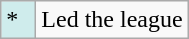<table class="wikitable">
<tr>
<td style="background:#CFECEC; width:1em">*</td>
<td>Led the league</td>
</tr>
</table>
